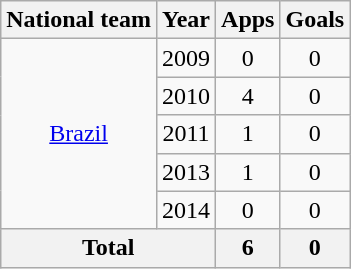<table class="wikitable" style="text-align:center">
<tr>
<th>National team</th>
<th>Year</th>
<th>Apps</th>
<th>Goals</th>
</tr>
<tr>
<td rowspan="5"><a href='#'>Brazil</a></td>
<td>2009</td>
<td>0</td>
<td>0</td>
</tr>
<tr>
<td>2010</td>
<td>4</td>
<td>0</td>
</tr>
<tr>
<td>2011</td>
<td>1</td>
<td>0</td>
</tr>
<tr>
<td>2013</td>
<td>1</td>
<td>0</td>
</tr>
<tr>
<td>2014</td>
<td>0</td>
<td>0</td>
</tr>
<tr>
<th colspan="2">Total</th>
<th>6</th>
<th>0</th>
</tr>
</table>
